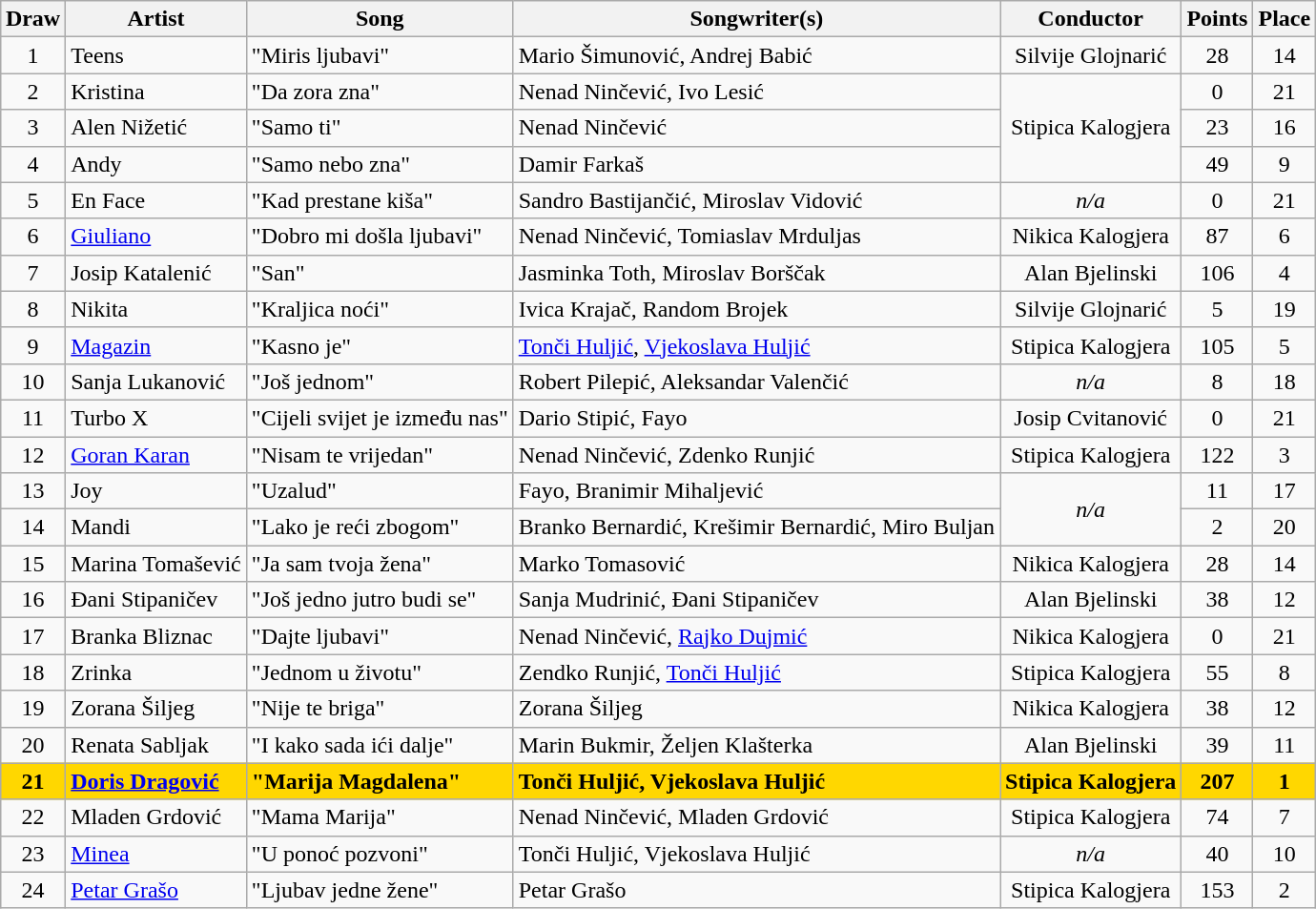<table class="sortable wikitable" style="margin: 1em auto 1em auto; text-align:center">
<tr>
<th>Draw</th>
<th>Artist</th>
<th>Song</th>
<th>Songwriter(s)</th>
<th>Conductor</th>
<th>Points</th>
<th>Place</th>
</tr>
<tr>
<td>1</td>
<td align="left">Teens</td>
<td align="left">"Miris ljubavi"</td>
<td align="left">Mario Šimunović, Andrej Babić</td>
<td>Silvije Glojnarić</td>
<td>28</td>
<td>14</td>
</tr>
<tr>
<td>2</td>
<td align="left">Kristina</td>
<td align="left">"Da zora zna"</td>
<td align="left">Nenad Ninčević, Ivo Lesić</td>
<td rowspan="3">Stipica Kalogjera</td>
<td>0</td>
<td>21</td>
</tr>
<tr>
<td>3</td>
<td align="left">Alen Nižetić</td>
<td align="left">"Samo ti"</td>
<td align="left">Nenad Ninčević</td>
<td>23</td>
<td>16</td>
</tr>
<tr>
<td>4</td>
<td align="left">Andy</td>
<td align="left">"Samo nebo zna"</td>
<td align="left">Damir Farkaš</td>
<td>49</td>
<td>9</td>
</tr>
<tr>
<td>5</td>
<td align="left">En Face</td>
<td align="left">"Kad prestane kiša"</td>
<td align="left">Sandro Bastijančić, Miroslav Vidović</td>
<td><em>n/a</em></td>
<td>0</td>
<td>21</td>
</tr>
<tr>
<td>6</td>
<td align="left"><a href='#'>Giuliano</a></td>
<td align="left">"Dobro mi došla ljubavi"</td>
<td align="left">Nenad Ninčević, Tomiaslav Mrduljas</td>
<td>Nikica Kalogjera</td>
<td>87</td>
<td>6</td>
</tr>
<tr>
<td>7</td>
<td align="left">Josip Katalenić</td>
<td align="left">"San"</td>
<td align="left">Jasminka Toth, Miroslav Borščak</td>
<td>Alan Bjelinski</td>
<td>106</td>
<td>4</td>
</tr>
<tr>
<td>8</td>
<td align="left">Nikita</td>
<td align="left">"Kraljica noći"</td>
<td align="left">Ivica Krajač, Random Brojek</td>
<td>Silvije Glojnarić</td>
<td>5</td>
<td>19</td>
</tr>
<tr>
<td>9</td>
<td align="left"><a href='#'>Magazin</a></td>
<td align="left">"Kasno je"</td>
<td align="left"><a href='#'>Tonči Huljić</a>, <a href='#'>Vjekoslava Huljić</a></td>
<td>Stipica Kalogjera</td>
<td>105</td>
<td>5</td>
</tr>
<tr>
<td>10</td>
<td align="left">Sanja Lukanović</td>
<td align="left">"Još jednom"</td>
<td align="left">Robert Pilepić, Aleksandar Valenčić</td>
<td><em>n/a</em></td>
<td>8</td>
<td>18</td>
</tr>
<tr>
<td>11</td>
<td align="left">Turbo X</td>
<td align="left">"Cijeli svijet je između nas"</td>
<td align="left">Dario Stipić, Fayo</td>
<td>Josip Cvitanović</td>
<td>0</td>
<td>21</td>
</tr>
<tr>
<td>12</td>
<td align="left"><a href='#'>Goran Karan</a></td>
<td align="left">"Nisam te vrijedan"</td>
<td align="left">Nenad Ninčević, Zdenko Runjić</td>
<td>Stipica Kalogjera</td>
<td>122</td>
<td>3</td>
</tr>
<tr>
<td>13</td>
<td align="left">Joy</td>
<td align="left">"Uzalud"</td>
<td align="left">Fayo, Branimir Mihaljević</td>
<td rowspan="2"><em>n/a</em></td>
<td>11</td>
<td>17</td>
</tr>
<tr>
<td>14</td>
<td align="left">Mandi</td>
<td align="left">"Lako je reći zbogom"</td>
<td align="left">Branko Bernardić, Krešimir Bernardić, Miro Buljan</td>
<td>2</td>
<td>20</td>
</tr>
<tr>
<td>15</td>
<td align="left">Marina Tomašević</td>
<td align="left">"Ja sam tvoja žena"</td>
<td align="left">Marko Tomasović</td>
<td>Nikica Kalogjera</td>
<td>28</td>
<td>14</td>
</tr>
<tr>
<td>16</td>
<td align="left">Đani Stipaničev</td>
<td align="left">"Još jedno jutro budi se"</td>
<td align="left">Sanja Mudrinić, Ðani Stipaničev</td>
<td>Alan Bjelinski</td>
<td>38</td>
<td>12</td>
</tr>
<tr>
<td>17</td>
<td align="left">Branka Bliznac</td>
<td align="left">"Dajte ljubavi"</td>
<td align="left">Nenad Ninčević, <a href='#'>Rajko Dujmić</a></td>
<td>Nikica Kalogjera</td>
<td>0</td>
<td>21</td>
</tr>
<tr>
<td>18</td>
<td align="left">Zrinka</td>
<td align="left">"Jednom u životu"</td>
<td align="left">Zendko Runjić, <a href='#'>Tonči Huljić</a></td>
<td>Stipica Kalogjera</td>
<td>55</td>
<td>8</td>
</tr>
<tr>
<td>19</td>
<td align="left">Zorana Šiljeg</td>
<td align="left">"Nije te briga"</td>
<td align="left">Zorana Šiljeg</td>
<td>Nikica Kalogjera</td>
<td>38</td>
<td>12</td>
</tr>
<tr>
<td>20</td>
<td align="left">Renata Sabljak</td>
<td align="left">"I kako sada ići dalje"</td>
<td align="left">Marin Bukmir, Željen Klašterka</td>
<td>Alan Bjelinski</td>
<td>39</td>
<td>11</td>
</tr>
<tr style="font-weight:bold; background:gold;">
<td>21</td>
<td align="left"><a href='#'>Doris Dragović</a></td>
<td align="left">"Marija Magdalena"</td>
<td align="left">Tonči Huljić, Vjekoslava Huljić</td>
<td>Stipica Kalogjera</td>
<td>207</td>
<td>1</td>
</tr>
<tr>
<td>22</td>
<td align="left">Mladen Grdović</td>
<td align="left">"Mama Marija"</td>
<td align="left">Nenad Ninčević, Mladen Grdović</td>
<td>Stipica Kalogjera</td>
<td>74</td>
<td>7</td>
</tr>
<tr>
<td>23</td>
<td align="left"><a href='#'>Minea</a></td>
<td align="left">"U ponoć pozvoni"</td>
<td align="left">Tonči Huljić, Vjekoslava Huljić</td>
<td><em>n/a</em></td>
<td>40</td>
<td>10</td>
</tr>
<tr>
<td>24</td>
<td align="left"><a href='#'>Petar Grašo</a></td>
<td align="left">"Ljubav jedne žene"</td>
<td align="left">Petar Grašo</td>
<td>Stipica Kalogjera</td>
<td>153</td>
<td>2</td>
</tr>
</table>
